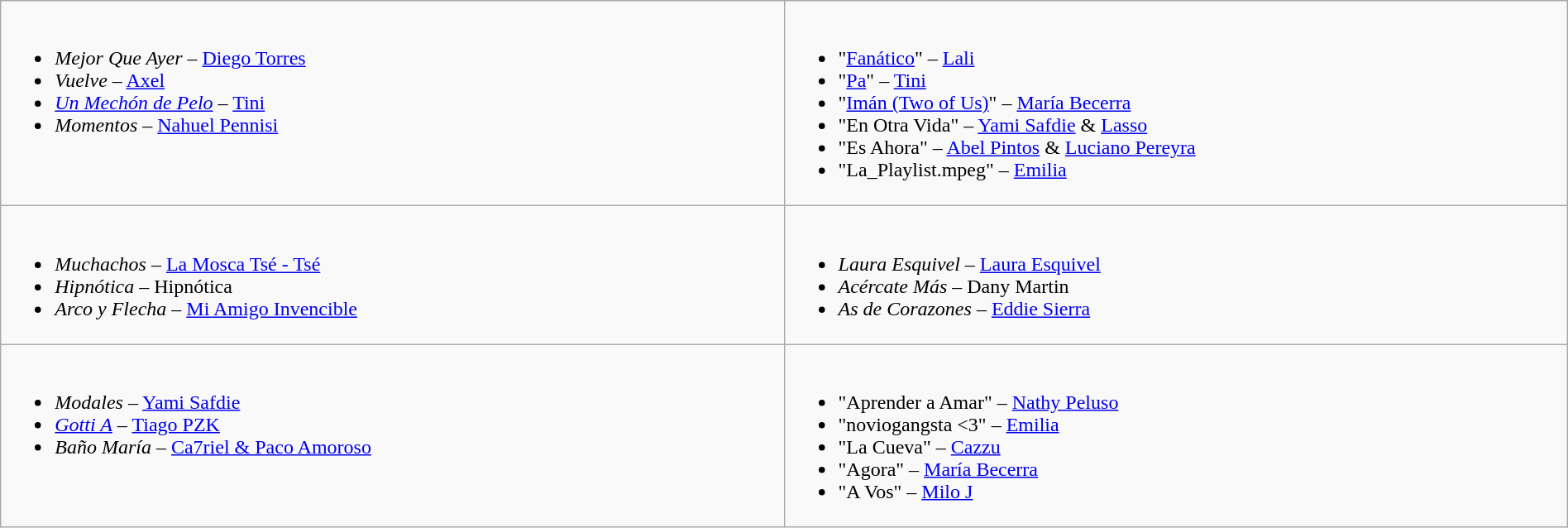<table class="wikitable" width="100%">
<tr>
<td style="vertical-align:top;" width="50%"><br><ul><li><em>Mejor Que Ayer</em> – <a href='#'>Diego Torres</a></li><li><em>Vuelve</em> – <a href='#'>Axel</a></li><li><em><a href='#'>Un Mechón de Pelo</a></em> – <a href='#'>Tini</a></li><li><em>Momentos</em> – <a href='#'>Nahuel Pennisi</a></li></ul></td>
<td style="vertical-align:top;" width="50%"><br><ul><li>"<a href='#'>Fanático</a>" – <a href='#'>Lali</a></li><li>"<a href='#'>Pa</a>" – <a href='#'>Tini</a></li><li>"<a href='#'>Imán (Two of Us)</a>" – <a href='#'>María Becerra</a></li><li>"En Otra Vida" – <a href='#'>Yami Safdie</a> & <a href='#'>Lasso</a></li><li>"Es Ahora" – <a href='#'>Abel Pintos</a> & <a href='#'>Luciano Pereyra</a></li><li>"La_Playlist.mpeg" – <a href='#'>Emilia</a></li></ul></td>
</tr>
<tr>
<td style="vertical-align:top;" width="50%"><br><ul><li><em>Muchachos</em> – <a href='#'>La Mosca Tsé - Tsé</a></li><li><em>Hipnótica</em> – Hipnótica</li><li><em>Arco y Flecha</em> – <a href='#'>Mi Amigo Invencible</a></li></ul></td>
<td style="vertical-align:top;" width="50%"><br><ul><li><em>Laura Esquivel</em> – <a href='#'>Laura Esquivel</a></li><li><em>Acércate Más</em> – Dany Martin</li><li><em>As de Corazones</em> – <a href='#'>Eddie Sierra</a></li></ul></td>
</tr>
<tr>
<td style="vertical-align:top;" width="50%"><br><ul><li><em>Modales</em> – <a href='#'>Yami Safdie</a></li><li><em><a href='#'>Gotti A</a></em> – <a href='#'>Tiago PZK</a></li><li><em>Baño María</em> – <a href='#'>Ca7riel & Paco Amoroso</a></li></ul></td>
<td style="vertical-align:top;" width="50%"><br><ul><li>"Aprender a Amar" – <a href='#'>Nathy Peluso</a></li><li>"noviogangsta <3" – <a href='#'>Emilia</a></li><li>"La Cueva" – <a href='#'>Cazzu</a></li><li>"Agora" – <a href='#'>María Becerra</a></li><li>"A Vos" – <a href='#'>Milo J</a></li></ul></td>
</tr>
</table>
